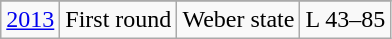<table class="wikitable" style="text-align:center">
<tr>
</tr>
<tr align="center">
<td><a href='#'>2013</a></td>
<td>First round</td>
<td>Weber state</td>
<td>L 43–85</td>
</tr>
</table>
